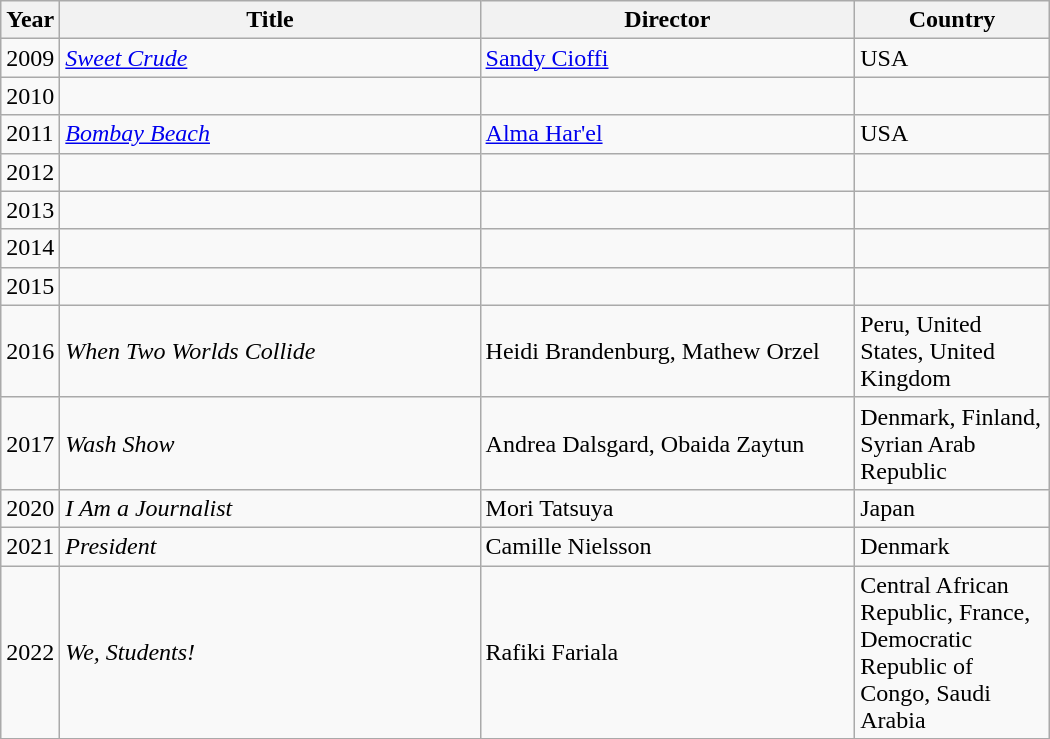<table class="wikitable" style="width:700px">
<tr>
<th width=10>Year</th>
<th width=350>Title</th>
<th width=300>Director</th>
<th width=140>Country</th>
</tr>
<tr>
<td>2009</td>
<td><em><a href='#'>Sweet Crude</a></em></td>
<td><a href='#'>Sandy Cioffi</a></td>
<td>USA</td>
</tr>
<tr>
<td>2010</td>
<td></td>
<td></td>
<td></td>
</tr>
<tr>
<td>2011</td>
<td><em><a href='#'>Bombay Beach</a></em></td>
<td><a href='#'>Alma Har'el</a></td>
<td>USA</td>
</tr>
<tr>
<td>2012</td>
<td></td>
<td></td>
<td></td>
</tr>
<tr>
<td>2013</td>
<td></td>
<td></td>
<td></td>
</tr>
<tr>
<td>2014</td>
<td></td>
<td></td>
<td></td>
</tr>
<tr>
<td>2015</td>
<td></td>
<td></td>
<td></td>
</tr>
<tr>
<td>2016</td>
<td><em>When Two Worlds Collide</em></td>
<td>Heidi Brandenburg, Mathew Orzel</td>
<td>Peru, United States, United Kingdom</td>
</tr>
<tr>
<td>2017</td>
<td><em>Wash Show</em></td>
<td>Andrea Dalsgard, Obaida Zaytun</td>
<td>Denmark, Finland, Syrian Arab Republic</td>
</tr>
<tr>
<td>2020</td>
<td><em>I Am a Journalist</em></td>
<td>Mori Tatsuya</td>
<td>Japan</td>
</tr>
<tr>
<td>2021</td>
<td><em>President</em></td>
<td>Camille Nielsson</td>
<td>Denmark</td>
</tr>
<tr>
<td>2022</td>
<td><em>We, Students!</em></td>
<td>Rafiki Fariala</td>
<td>Central African Republic, France, Democratic Republic of Congo, Saudi Arabia</td>
</tr>
<tr>
</tr>
</table>
